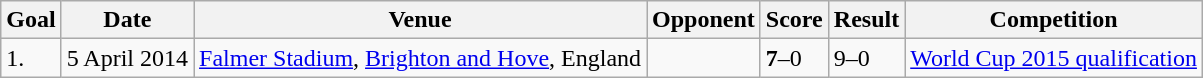<table class="wikitable">
<tr>
<th>Goal</th>
<th>Date</th>
<th>Venue</th>
<th>Opponent</th>
<th>Score</th>
<th>Result</th>
<th>Competition</th>
</tr>
<tr>
<td>1.</td>
<td>5 April 2014</td>
<td><a href='#'>Falmer Stadium</a>, <a href='#'>Brighton and Hove</a>, England</td>
<td></td>
<td><strong>7</strong>–0</td>
<td>9–0</td>
<td><a href='#'>World Cup 2015 qualification</a></td>
</tr>
</table>
